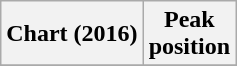<table class="wikitable sortable plainrowheaders" style="text-align:center">
<tr>
<th scope="col">Chart (2016)</th>
<th scope="col">Peak<br> position</th>
</tr>
<tr>
</tr>
</table>
